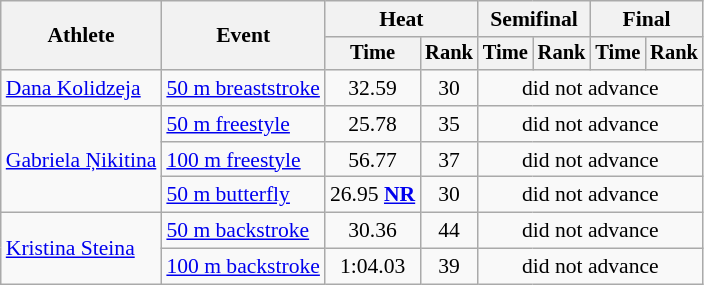<table class=wikitable style="font-size:90%">
<tr>
<th rowspan="2">Athlete</th>
<th rowspan="2">Event</th>
<th colspan="2">Heat</th>
<th colspan="2">Semifinal</th>
<th colspan="2">Final</th>
</tr>
<tr style="font-size:95%">
<th>Time</th>
<th>Rank</th>
<th>Time</th>
<th>Rank</th>
<th>Time</th>
<th>Rank</th>
</tr>
<tr align=center>
<td align=left><a href='#'>Dana Kolidzeja</a></td>
<td align=left><a href='#'>50 m breaststroke</a></td>
<td>32.59</td>
<td>30</td>
<td colspan=4>did not advance</td>
</tr>
<tr align=center>
<td align=left rowspan=3><a href='#'>Gabriela Ņikitina</a></td>
<td align=left><a href='#'>50 m freestyle</a></td>
<td>25.78</td>
<td>35</td>
<td colspan=4>did not advance</td>
</tr>
<tr align=center>
<td align=left><a href='#'>100 m freestyle</a></td>
<td>56.77</td>
<td>37</td>
<td colspan=4>did not advance</td>
</tr>
<tr align=center>
<td align=left><a href='#'>50 m butterfly</a></td>
<td>26.95 <strong><a href='#'>NR</a></strong></td>
<td>30</td>
<td colspan=4>did not advance</td>
</tr>
<tr align=center>
<td align=left rowspan=2><a href='#'>Kristina Steina</a></td>
<td align=left><a href='#'>50 m backstroke</a></td>
<td>30.36</td>
<td>44</td>
<td colspan=4>did not advance</td>
</tr>
<tr align=center>
<td align=left><a href='#'>100 m backstroke</a></td>
<td>1:04.03</td>
<td>39</td>
<td colspan=4>did not advance</td>
</tr>
</table>
